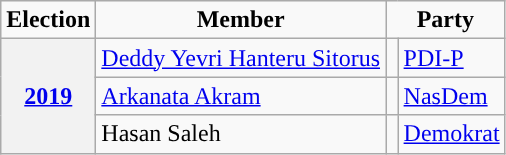<table class="wikitable" align="center">
<tr>
<td align="center"><strong>Election</strong></td>
<td align="center"><strong>Member</strong></td>
<td colspan="2" align="center"><strong>Party</strong></td>
</tr>
<tr>
<th rowspan="3"><a href='#'>2019</a></th>
<td><a href='#'>Deddy Yevri Hanteru Sitorus</a></td>
<td width=1px style="background-color: "></td>
<td><a href='#'>PDI-P</a></td>
</tr>
<tr>
<td><a href='#'>Arkanata Akram</a></td>
<td width=1px style="background-color: "></td>
<td><a href='#'>NasDem</a></td>
</tr>
<tr>
<td>Hasan Saleh</td>
<td width=1px style="background-color: "></td>
<td><a href='#'>Demokrat</a></td>
</tr>
</table>
